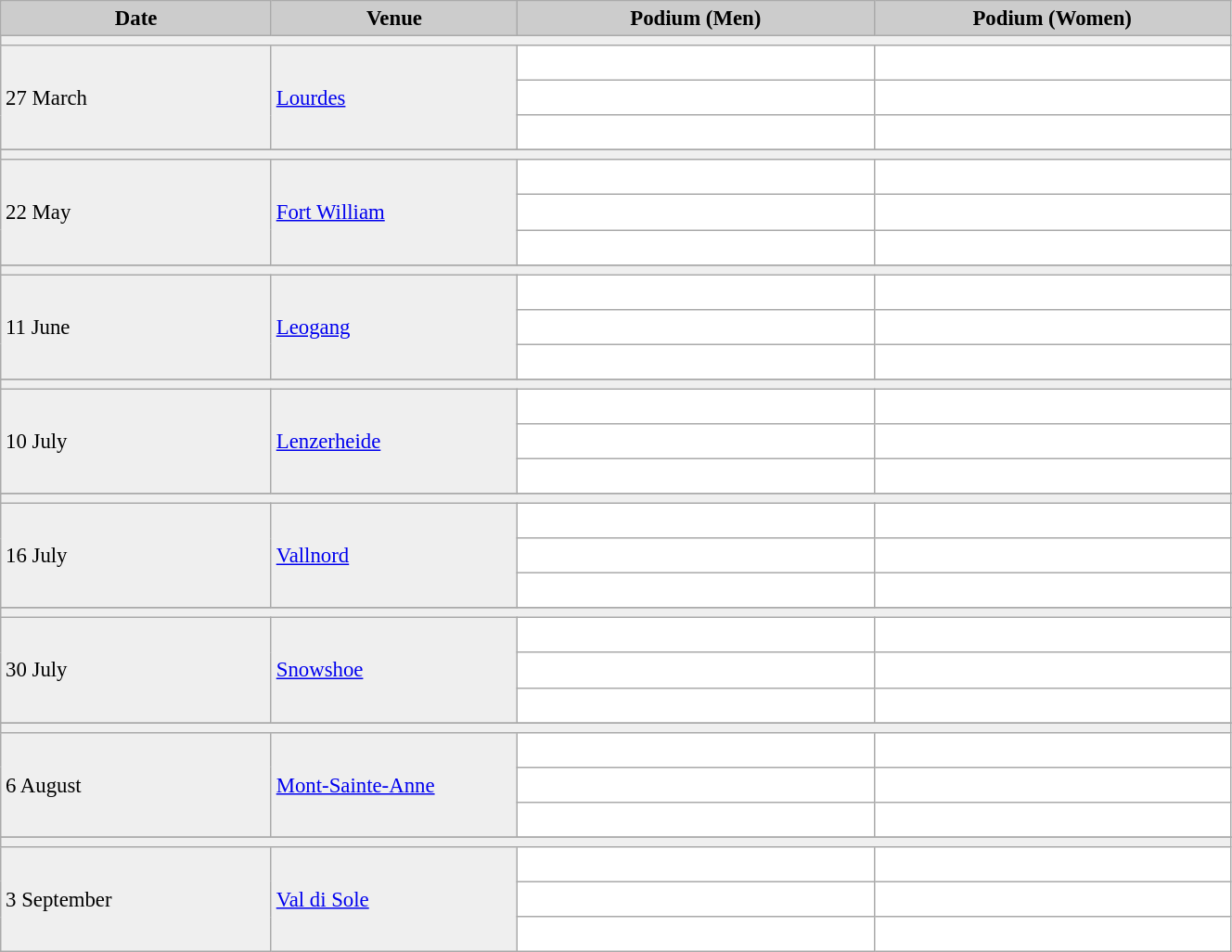<table class="wikitable" width=70% bgcolor="#f7f8ff" cellpadding="3" cellspacing="0" border="1" style="font-size: 95%; border: gray solid 1px; border-collapse: collapse;">
<tr bgcolor="#CCCCCC">
<td align="center"><strong>Date</strong></td>
<td width=20% align="center"><strong>Venue</strong></td>
<td width=29% align="center"><strong>Podium (Men)</strong></td>
<td width=29% align="center"><strong>Podium (Women)</strong></td>
</tr>
<tr bgcolor="#EFEFEF">
<td colspan=4></td>
</tr>
<tr bgcolor="#EFEFEF">
<td rowspan=3>27 March</td>
<td rowspan=3> <a href='#'>Lourdes</a></td>
<td bgcolor="#ffffff">   </td>
<td bgcolor="#ffffff">   </td>
</tr>
<tr>
<td bgcolor="#ffffff">   </td>
<td bgcolor="#ffffff">   </td>
</tr>
<tr>
<td bgcolor="#ffffff">   </td>
<td bgcolor="#ffffff">   </td>
</tr>
<tr>
</tr>
<tr bgcolor="#EFEFEF">
<td colspan=4></td>
</tr>
<tr bgcolor="#EFEFEF">
<td rowspan=3>22 May</td>
<td rowspan=3> <a href='#'>Fort William</a></td>
<td bgcolor="#ffffff">   </td>
<td bgcolor="#ffffff">   </td>
</tr>
<tr>
<td bgcolor="#ffffff">   </td>
<td bgcolor="#ffffff">   </td>
</tr>
<tr>
<td bgcolor="#ffffff">   </td>
<td bgcolor="#ffffff">   </td>
</tr>
<tr>
</tr>
<tr bgcolor="#EFEFEF">
<td colspan=4></td>
</tr>
<tr bgcolor="#EFEFEF">
<td rowspan=3>11 June</td>
<td rowspan=3> <a href='#'>Leogang</a></td>
<td bgcolor="#ffffff">   </td>
<td bgcolor="#ffffff">   </td>
</tr>
<tr>
<td bgcolor="#ffffff">   </td>
<td bgcolor="#ffffff">   </td>
</tr>
<tr>
<td bgcolor="#ffffff">   </td>
<td bgcolor="#ffffff">   </td>
</tr>
<tr>
</tr>
<tr bgcolor="#EFEFEF">
<td colspan=4></td>
</tr>
<tr bgcolor="#EFEFEF">
<td rowspan=3>10 July</td>
<td rowspan=3> <a href='#'>Lenzerheide</a></td>
<td bgcolor="#ffffff">   </td>
<td bgcolor="#ffffff">   </td>
</tr>
<tr>
<td bgcolor="#ffffff">   </td>
<td bgcolor="#ffffff">   </td>
</tr>
<tr>
<td bgcolor="#ffffff">   </td>
<td bgcolor="#ffffff">   </td>
</tr>
<tr>
</tr>
<tr bgcolor="#EFEFEF">
<td colspan=4></td>
</tr>
<tr bgcolor="#EFEFEF">
<td rowspan=3>16 July</td>
<td rowspan=3> <a href='#'>Vallnord</a></td>
<td bgcolor="#ffffff">   </td>
<td bgcolor="#ffffff">   </td>
</tr>
<tr>
<td bgcolor="#ffffff">   </td>
<td bgcolor="#ffffff">   </td>
</tr>
<tr>
<td bgcolor="#ffffff">   </td>
<td bgcolor="#ffffff">   </td>
</tr>
<tr>
</tr>
<tr bgcolor="#EFEFEF">
<td colspan=4></td>
</tr>
<tr bgcolor="#EFEFEF">
<td rowspan=3>30 July</td>
<td rowspan=3> <a href='#'>Snowshoe</a></td>
<td bgcolor="#ffffff">   </td>
<td bgcolor="#ffffff">   </td>
</tr>
<tr>
<td bgcolor="#ffffff">   </td>
<td bgcolor="#ffffff">   </td>
</tr>
<tr>
<td bgcolor="#ffffff">   </td>
<td bgcolor="#ffffff">   </td>
</tr>
<tr>
</tr>
<tr bgcolor="#EFEFEF">
<td colspan=4></td>
</tr>
<tr bgcolor="#EFEFEF">
<td rowspan=3>6 August</td>
<td rowspan=3> <a href='#'>Mont-Sainte-Anne</a></td>
<td bgcolor="#ffffff">   </td>
<td bgcolor="#ffffff">   </td>
</tr>
<tr>
<td bgcolor="#ffffff">   </td>
<td bgcolor="#ffffff">   </td>
</tr>
<tr>
<td bgcolor="#ffffff">   </td>
<td bgcolor="#ffffff">   </td>
</tr>
<tr>
</tr>
<tr bgcolor="#EFEFEF">
<td colspan=4></td>
</tr>
<tr bgcolor="#EFEFEF">
<td rowspan=3>3 September</td>
<td rowspan=3> <a href='#'>Val di Sole</a></td>
<td bgcolor="#ffffff">   </td>
<td bgcolor="#ffffff">   </td>
</tr>
<tr>
<td bgcolor="#ffffff">   </td>
<td bgcolor="#ffffff">   </td>
</tr>
<tr>
<td bgcolor="#ffffff">   </td>
<td bgcolor="#ffffff">   </td>
</tr>
</table>
